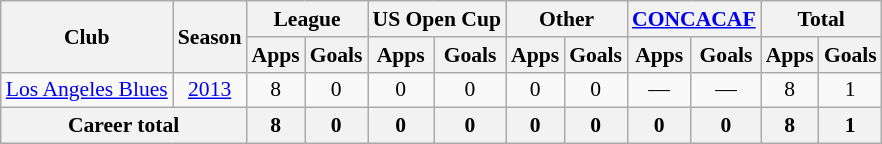<table class="wikitable" style="font-size:90%; text-align:center;">
<tr>
<th rowspan="2">Club</th>
<th rowspan="2">Season</th>
<th colspan="2">League</th>
<th colspan="2">US Open Cup</th>
<th colspan="2">Other</th>
<th colspan="2"><a href='#'>CONCACAF</a></th>
<th colspan="2">Total</th>
</tr>
<tr>
<th>Apps</th>
<th>Goals</th>
<th>Apps</th>
<th>Goals</th>
<th>Apps</th>
<th>Goals</th>
<th>Apps</th>
<th>Goals</th>
<th>Apps</th>
<th>Goals</th>
</tr>
<tr>
<td rowspan="1"><a href='#'>Los Angeles Blues</a></td>
<td><a href='#'>2013</a></td>
<td>8</td>
<td>0</td>
<td>0</td>
<td>0</td>
<td>0</td>
<td>0</td>
<td>—</td>
<td>—</td>
<td>8</td>
<td>1</td>
</tr>
<tr>
<th colspan="2">Career total</th>
<th>8</th>
<th>0</th>
<th>0</th>
<th>0</th>
<th>0</th>
<th>0</th>
<th>0</th>
<th>0</th>
<th>8</th>
<th>1</th>
</tr>
</table>
